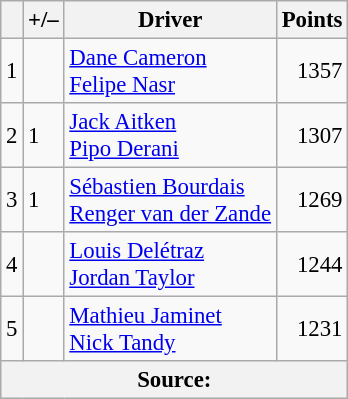<table class="wikitable" style="font-size: 95%;">
<tr>
<th scope="col"></th>
<th scope="col">+/–</th>
<th scope="col">Driver</th>
<th scope="col">Points</th>
</tr>
<tr>
<td align=center>1</td>
<td align=left></td>
<td> <a href='#'>Dane Cameron</a><br> <a href='#'>Felipe Nasr</a></td>
<td align=right>1357</td>
</tr>
<tr>
<td align=center>2</td>
<td align=left> 1</td>
<td> <a href='#'>Jack Aitken</a><br> <a href='#'>Pipo Derani</a></td>
<td align=right>1307</td>
</tr>
<tr>
<td align=center>3</td>
<td align=left> 1</td>
<td> <a href='#'>Sébastien Bourdais</a><br> <a href='#'>Renger van der Zande</a></td>
<td align=right>1269</td>
</tr>
<tr>
<td align=center>4</td>
<td align=left></td>
<td> <a href='#'>Louis Delétraz</a><br> <a href='#'>Jordan Taylor</a></td>
<td align=right>1244</td>
</tr>
<tr>
<td align=center>5</td>
<td align=left></td>
<td> <a href='#'>Mathieu Jaminet</a><br> <a href='#'>Nick Tandy</a></td>
<td align=right>1231</td>
</tr>
<tr>
<th colspan=5>Source:</th>
</tr>
</table>
